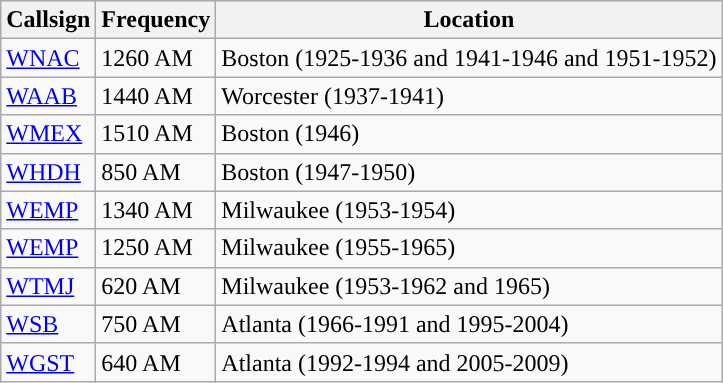<table class="wikitable">
<tr>
<th>Callsign</th>
<th>Frequency</th>
<th>Location</th>
</tr>
<tr>
<td><a href='#'>WNAC</a></td>
<td>1260 AM</td>
<td>Boston (1925-1936 and 1941-1946 and 1951-1952)</td>
</tr>
<tr>
<td><a href='#'>WAAB</a></td>
<td>1440 AM</td>
<td>Worcester (1937-1941)</td>
</tr>
<tr>
<td><a href='#'>WMEX</a></td>
<td>1510 AM</td>
<td>Boston (1946)</td>
</tr>
<tr>
<td><a href='#'>WHDH</a></td>
<td>850 AM</td>
<td>Boston (1947-1950)</td>
</tr>
<tr>
<td><a href='#'>WEMP</a></td>
<td>1340 AM</td>
<td>Milwaukee (1953-1954)</td>
</tr>
<tr>
<td><a href='#'>WEMP</a></td>
<td>1250 AM</td>
<td>Milwaukee (1955-1965)</td>
</tr>
<tr>
<td><a href='#'>WTMJ</a></td>
<td>620 AM</td>
<td>Milwaukee (1953-1962 and 1965)</td>
</tr>
<tr>
<td><a href='#'>WSB</a></td>
<td>750 AM</td>
<td>Atlanta (1966-1991 and 1995-2004)</td>
</tr>
<tr>
<td><a href='#'>WGST</a></td>
<td>640 AM</td>
<td>Atlanta (1992-1994 and 2005-2009)</td>
</tr>
</table>
